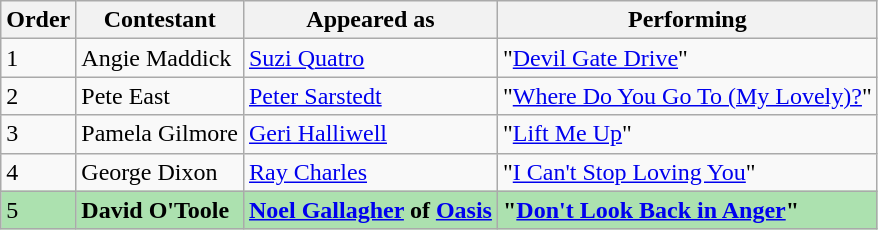<table class="wikitable">
<tr>
<th>Order</th>
<th>Contestant</th>
<th>Appeared as</th>
<th>Performing</th>
</tr>
<tr>
<td>1</td>
<td>Angie Maddick</td>
<td><a href='#'>Suzi Quatro</a></td>
<td>"<a href='#'>Devil Gate Drive</a>"</td>
</tr>
<tr>
<td>2</td>
<td>Pete East</td>
<td><a href='#'>Peter Sarstedt</a></td>
<td>"<a href='#'>Where Do You Go To (My Lovely)?</a>"</td>
</tr>
<tr>
<td>3</td>
<td>Pamela Gilmore</td>
<td><a href='#'>Geri Halliwell</a></td>
<td>"<a href='#'>Lift Me Up</a>"</td>
</tr>
<tr>
<td>4</td>
<td>George Dixon</td>
<td><a href='#'>Ray Charles</a></td>
<td>"<a href='#'>I Can't Stop Loving You</a>"</td>
</tr>
<tr style="background:#ACE1AF;">
<td>5</td>
<td><strong>David O'Toole</strong></td>
<td><strong><a href='#'>Noel Gallagher</a> of <a href='#'>Oasis</a></strong></td>
<td><strong>"<a href='#'>Don't Look Back in Anger</a>"</strong></td>
</tr>
</table>
